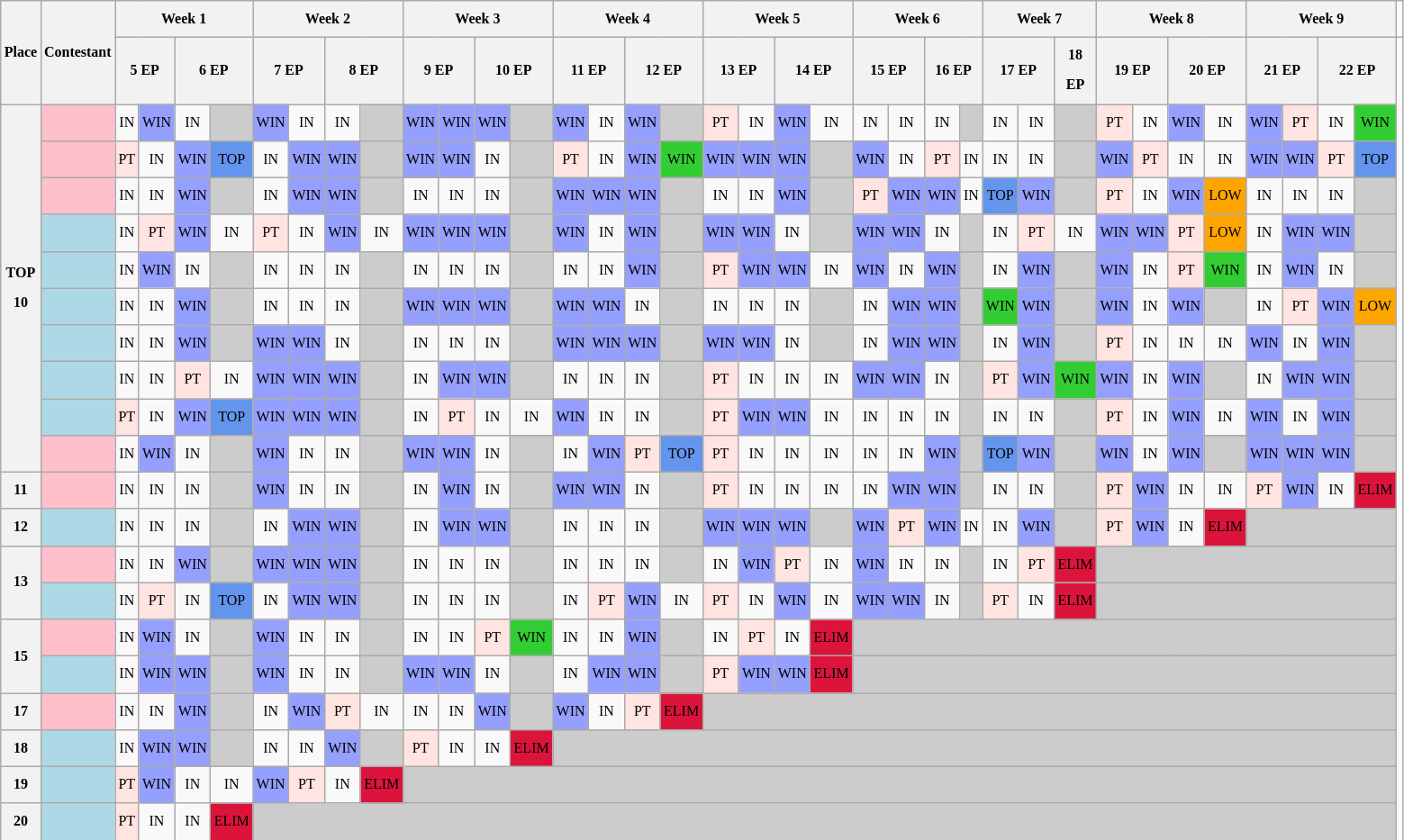<table class="wikitable" style="text-align: center; font-size: 8pt; line-height:22px; width: 10%">
<tr>
<th rowspan="2">Place</th>
<th rowspan="2">Contestant</th>
<th colspan="4">Week 1</th>
<th colspan="4">Week 2</th>
<th colspan="4">Week 3</th>
<th colspan="4">Week 4</th>
<th colspan="4">Week 5</th>
<th colspan="4">Week 6</th>
<th colspan="4">Week 7</th>
<th colspan="4">Week 8</th>
<th colspan="4">Week 9</th>
<td></td>
</tr>
<tr>
<th colspan=2>5 EP</th>
<th colspan=2>6 EP</th>
<th colspan=2>7 EP</th>
<th colspan=2>8 EP</th>
<th colspan=2>9 EP</th>
<th colspan=2>10 EP</th>
<th colspan=2>11 EP</th>
<th colspan=2>12 EP</th>
<th colspan=2>13 EP</th>
<th colspan=2>14 EP</th>
<th colspan=2>15 EP</th>
<th colspan=2>16 EP</th>
<th colspan=2>17 EP</th>
<th colspan=2>18 EP</th>
<th colspan=2>19 EP</th>
<th colspan=2>20 EP</th>
<th colspan=2>21 EP</th>
<th colspan=2>22 EP</th>
</tr>
<tr>
<th width=10 rowspan="10">TOP<br>10</th>
<td width=65 bgcolor=FFC0CB></td>
<td width=25>IN</td>
<td bgcolor=959FFD>WIN</td>
<td width=25>IN</td>
<td width=50 bgcolor=CCCCCC></td>
<td bgcolor=959FFD>WIN</td>
<td width=25>IN</td>
<td width=25>IN</td>
<td width=50 bgcolor=CCCCCC></td>
<td bgcolor=959FFD>WIN</td>
<td bgcolor=959FFD>WIN</td>
<td bgcolor=959FFD>WIN</td>
<td width=50 bgcolor=CCCCCC></td>
<td bgcolor=959FFD>WIN</td>
<td width=25>IN</td>
<td bgcolor=959FFD>WIN</td>
<td width=50 bgcolor=CCCCCC></td>
<td width=25 bgcolor=FFE4E1>PT</td>
<td width=25>IN</td>
<td bgcolor=959FFD>WIN</td>
<td width=25>IN</td>
<td width=25>IN</td>
<td width=25>IN</td>
<td width=25>IN</td>
<td width=50 bgcolor=CCCCCC></td>
<td width=25>IN</td>
<td colspan=2>IN</td>
<td width=50 bgcolor=CCCCCC></td>
<td width=25 bgcolor=FFE4E1>PT</td>
<td width=25>IN</td>
<td bgcolor=959FFD>WIN</td>
<td width=25>IN</td>
<td bgcolor=959FFD>WIN</td>
<td width=25 bgcolor=FFE4E1>PT</td>
<td width=25>IN</td>
<td bgcolor=32CD32>WIN</td>
</tr>
<tr>
<td width=65 bgcolor=FFC0CB></td>
<td width=25 bgcolor=FFE4E1>PT</td>
<td width=25>IN</td>
<td bgcolor=959FFD>WIN</td>
<td width=25 bgcolor=#6495ED>TOP</td>
<td width=25>IN</td>
<td bgcolor=959FFD>WIN</td>
<td bgcolor=959FFD>WIN</td>
<td width=50 bgcolor=CCCCCC></td>
<td bgcolor=959FFD>WIN</td>
<td bgcolor=959FFD>WIN</td>
<td width=25>IN</td>
<td width=50 bgcolor=CCCCCC></td>
<td width=25 bgcolor=FFE4E1>PT</td>
<td width=25>IN</td>
<td bgcolor=959FFD>WIN</td>
<td bgcolor=32CD32>WIN</td>
<td bgcolor=959FFD>WIN</td>
<td bgcolor=959FFD>WIN</td>
<td bgcolor=959FFD>WIN</td>
<td width=50 bgcolor=CCCCCC></td>
<td bgcolor=959FFD>WIN</td>
<td width=25>IN</td>
<td width=25 bgcolor=FFE4E1>PT</td>
<td width=25>IN</td>
<td width=25>IN</td>
<td colspan=2>IN</td>
<td width=50 bgcolor=CCCCCC></td>
<td bgcolor=959FFD>WIN</td>
<td width=25 bgcolor=FFE4E1>PT</td>
<td width=25>IN</td>
<td width=25>IN</td>
<td bgcolor=959FFD>WIN</td>
<td bgcolor=959FFD>WIN</td>
<td width=25 bgcolor=FFE4E1>PT</td>
<td width=25 bgcolor=#6495ED>TOP</td>
</tr>
<tr>
<td width=65 bgcolor=FFC0CB></td>
<td width=25>IN</td>
<td width=25>IN</td>
<td bgcolor=959FFD>WIN</td>
<td width=50 bgcolor=CCCCCC></td>
<td width=25>IN</td>
<td bgcolor=959FFD>WIN</td>
<td bgcolor=959FFD>WIN</td>
<td width=50 bgcolor=CCCCCC></td>
<td width=25>IN</td>
<td width=25>IN</td>
<td width=25>IN</td>
<td width=50 bgcolor=CCCCCC></td>
<td bgcolor=959FFD>WIN</td>
<td bgcolor=959FFD>WIN</td>
<td bgcolor=959FFD>WIN</td>
<td width=50 bgcolor=CCCCCC></td>
<td width=25>IN</td>
<td width=25>IN</td>
<td bgcolor=959FFD>WIN</td>
<td width=50 bgcolor=CCCCCC></td>
<td width=25 bgcolor=FFE4E1>PT</td>
<td bgcolor=959FFD>WIN</td>
<td bgcolor=959FFD>WIN</td>
<td width=25>IN</td>
<td bgcolor=6495ED>TOP</td>
<td colspan=2 bgcolor=959FFD>WIN</td>
<td width=50 bgcolor=CCCCCC></td>
<td width=25 bgcolor=FFE4E1>PT</td>
<td width=25>IN</td>
<td bgcolor=959FFD>WIN</td>
<td bgcolor=FFA500>LOW</td>
<td width=25>IN</td>
<td width=25>IN</td>
<td width=25>IN</td>
<td width=50 bgcolor=CCCCCC></td>
</tr>
<tr>
<td width=65 bgcolor=ADD8E6></td>
<td width=25>IN</td>
<td width=25 bgcolor=FFE4E1>PT</td>
<td bgcolor=959FFD>WIN</td>
<td width=25>IN</td>
<td width=25 bgcolor=FFE4E1>PT</td>
<td width=25>IN</td>
<td bgcolor=959FFD>WIN</td>
<td width=25>IN</td>
<td bgcolor=959FFD>WIN</td>
<td bgcolor=959FFD>WIN</td>
<td bgcolor=959FFD>WIN</td>
<td width=50 bgcolor=CCCCCC></td>
<td bgcolor=959FFD>WIN</td>
<td width=25>IN</td>
<td bgcolor=959FFD>WIN</td>
<td width=50 bgcolor=CCCCCC></td>
<td bgcolor=959FFD>WIN</td>
<td bgcolor=959FFD>WIN</td>
<td width=25>IN</td>
<td width=50 bgcolor=CCCCCC></td>
<td bgcolor=959FFD>WIN</td>
<td bgcolor=959FFD>WIN</td>
<td width=25>IN</td>
<td width=50 bgcolor=CCCCCC></td>
<td width=25>IN</td>
<td colspan=2 width=25 bgcolor=FFE4E1>PT</td>
<td width=25>IN</td>
<td bgcolor=959FFD>WIN</td>
<td bgcolor=959FFD>WIN</td>
<td width=25 bgcolor=FFE4E1>PT</td>
<td bgcolor=FFA500>LOW</td>
<td width=25>IN</td>
<td bgcolor=959FFD>WIN</td>
<td bgcolor=959FFD>WIN</td>
<td width=50 bgcolor=CCCCCC></td>
</tr>
<tr>
<td width=65 bgcolor=ADD8E6></td>
<td width=25>IN</td>
<td bgcolor=959FFD>WIN</td>
<td width=25>IN</td>
<td width=50 bgcolor=CCCCCC></td>
<td width=25>IN</td>
<td width=25>IN</td>
<td width=25>IN</td>
<td width=50 bgcolor=CCCCCC></td>
<td width=25>IN</td>
<td width=25>IN</td>
<td width=25>IN</td>
<td width=50 bgcolor=CCCCCC></td>
<td width=25>IN</td>
<td width=25>IN</td>
<td bgcolor=959FFD>WIN</td>
<td width=50 bgcolor=CCCCCC></td>
<td width=25 bgcolor=FFE4E1>PT</td>
<td bgcolor=959FFD>WIN</td>
<td bgcolor=959FFD>WIN</td>
<td width=25>IN</td>
<td bgcolor=959FFD>WIN</td>
<td width=25>IN</td>
<td bgcolor=959FFD>WIN</td>
<td width=50 bgcolor=CCCCCC></td>
<td width=25>IN</td>
<td colspan=2 bgcolor=959FFD>WIN</td>
<td width=50 bgcolor=CCCCCC></td>
<td bgcolor=959FFD>WIN</td>
<td width=25>IN</td>
<td width=25 bgcolor=FFE4E1>PT</td>
<td bgcolor=32CD32>WIN</td>
<td width=25>IN</td>
<td bgcolor=959FFD>WIN</td>
<td width=25>IN</td>
<td width=50 bgcolor=CCCCCC></td>
</tr>
<tr>
<td width=65 bgcolor=ADD8E6></td>
<td width=25>IN</td>
<td width=25>IN</td>
<td bgcolor=959FFD>WIN</td>
<td width=50 bgcolor=CCCCCC></td>
<td width=25>IN</td>
<td width=25>IN</td>
<td width=25>IN</td>
<td width=50 bgcolor=CCCCCC></td>
<td bgcolor=959FFD>WIN</td>
<td bgcolor=959FFD>WIN</td>
<td bgcolor=959FFD>WIN</td>
<td width=50 bgcolor=CCCCCC></td>
<td bgcolor=959FFD>WIN</td>
<td bgcolor=959FFD>WIN</td>
<td width=25>IN</td>
<td width=50 bgcolor=CCCCCC></td>
<td width=25>IN</td>
<td width=25>IN</td>
<td width=25>IN</td>
<td width=50 bgcolor=CCCCCC></td>
<td width=25>IN</td>
<td bgcolor=959FFD>WIN</td>
<td bgcolor=959FFD>WIN</td>
<td width=50 bgcolor=CCCCCC></td>
<td bgcolor=32CD32>WIN</td>
<td colspan=2 bgcolor=959FFD>WIN</td>
<td width=50 bgcolor=CCCCCC></td>
<td bgcolor=959FFD>WIN</td>
<td width=25>IN</td>
<td bgcolor=959FFD>WIN</td>
<td width=50 bgcolor=CCCCCC></td>
<td width=25>IN</td>
<td width=25 bgcolor=FFE4E1>PT</td>
<td bgcolor=959FFD>WIN</td>
<td bgcolor=FFA500>LOW</td>
</tr>
<tr>
<td width=65 bgcolor=ADD8E6></td>
<td width=25>IN</td>
<td width=25>IN</td>
<td bgcolor=959FFD>WIN</td>
<td width=50 bgcolor=CCCCCC></td>
<td bgcolor=959FFD>WIN</td>
<td bgcolor=959FFD>WIN</td>
<td width=25>IN</td>
<td width=50 bgcolor=CCCCCC></td>
<td width=25>IN</td>
<td width=25>IN</td>
<td width=25>IN</td>
<td width=50 bgcolor=CCCCCC></td>
<td bgcolor=959FFD>WIN</td>
<td bgcolor=959FFD>WIN</td>
<td bgcolor=959FFD>WIN</td>
<td width=50 bgcolor=CCCCCC></td>
<td bgcolor=959FFD>WIN</td>
<td bgcolor=959FFD>WIN</td>
<td width=25>IN</td>
<td width=50 bgcolor=CCCCCC></td>
<td width=25>IN</td>
<td bgcolor=959FFD>WIN</td>
<td bgcolor=959FFD>WIN</td>
<td width=50 bgcolor=CCCCCC></td>
<td width=25>IN</td>
<td colspan=2 bgcolor=959FFD>WIN</td>
<td width=50 bgcolor=CCCCCC></td>
<td width=25 bgcolor=FFE4E1>PT</td>
<td width=25>IN</td>
<td width=25>IN</td>
<td width=25>IN</td>
<td bgcolor=959FFD>WIN</td>
<td width=25>IN</td>
<td bgcolor=959FFD>WIN</td>
<td width=50 bgcolor=CCCCCC></td>
</tr>
<tr>
<td width=65 bgcolor=ADD8E6></td>
<td width=25>IN</td>
<td width=25>IN</td>
<td width=25 bgcolor=FFE4E1>PT</td>
<td width=25>IN</td>
<td bgcolor=959FFD>WIN</td>
<td bgcolor=959FFD>WIN</td>
<td bgcolor=959FFD>WIN</td>
<td width=50 bgcolor=CCCCCC></td>
<td width=25>IN</td>
<td bgcolor=959FFD>WIN</td>
<td bgcolor=959FFD>WIN</td>
<td width=50 bgcolor=CCCCCC></td>
<td width=25>IN</td>
<td width=25>IN</td>
<td width=25>IN</td>
<td width=50 bgcolor=CCCCCC></td>
<td width=25 bgcolor=FFE4E1>PT</td>
<td width=25>IN</td>
<td width=25>IN</td>
<td width=25>IN</td>
<td bgcolor=959FFD>WIN</td>
<td bgcolor=959FFD>WIN</td>
<td width=25>IN</td>
<td width=50 bgcolor=CCCCCC></td>
<td width=25 bgcolor=FFE4E1>PT</td>
<td colspan=2 bgcolor=959FFD>WIN</td>
<td bgcolor=32CD32>WIN</td>
<td bgcolor=959FFD>WIN</td>
<td width=25>IN</td>
<td bgcolor=959FFD>WIN</td>
<td width=50 bgcolor=CCCCCC></td>
<td width=25>IN</td>
<td bgcolor=959FFD>WIN</td>
<td bgcolor=959FFD>WIN</td>
<td width=50 bgcolor=CCCCCC></td>
</tr>
<tr>
<td width=65 bgcolor=ADD8E6></td>
<td width=25 bgcolor=FFE4E1>PT</td>
<td width=25>IN</td>
<td bgcolor=959FFD>WIN</td>
<td width=25 bgcolor=#6495ED>TOP</td>
<td bgcolor=959FFD>WIN</td>
<td bgcolor=959FFD>WIN</td>
<td bgcolor=959FFD>WIN</td>
<td width=50 bgcolor=CCCCCC></td>
<td width=25>IN</td>
<td width=25 bgcolor=FFE4E1>PT</td>
<td width=25>IN</td>
<td width=25>IN</td>
<td bgcolor=959FFD>WIN</td>
<td width=25>IN</td>
<td width=25>IN</td>
<td width=50 bgcolor=CCCCCC></td>
<td width=25 bgcolor=FFE4E1>PT</td>
<td bgcolor=959FFD>WIN</td>
<td bgcolor=959FFD>WIN</td>
<td width=25>IN</td>
<td width=25>IN</td>
<td width=25>IN</td>
<td width=25>IN</td>
<td width=50 bgcolor=CCCCCC></td>
<td width=25>IN</td>
<td colspan=2>IN</td>
<td width=50 bgcolor=CCCCCC></td>
<td width=25 bgcolor=FFE4E1>PT</td>
<td width=25>IN</td>
<td bgcolor=959FFD>WIN</td>
<td width=25>IN</td>
<td bgcolor=959FFD>WIN</td>
<td width=25>IN</td>
<td bgcolor=959FFD>WIN</td>
<td width=50 bgcolor=CCCCCC></td>
</tr>
<tr>
<td width=65 bgcolor=FFC0CB></td>
<td width=25>IN</td>
<td bgcolor=959FFD>WIN</td>
<td width=25>IN</td>
<td width=50 bgcolor=CCCCCC></td>
<td bgcolor=959FFD>WIN</td>
<td width=25>IN</td>
<td width=25>IN</td>
<td width=50 bgcolor=CCCCCC></td>
<td bgcolor=959FFD>WIN</td>
<td bgcolor=959FFD>WIN</td>
<td width=25>IN</td>
<td width=50 bgcolor=CCCCCC></td>
<td width=25>IN</td>
<td bgcolor=959FFD>WIN</td>
<td width=25 bgcolor=FFE4E1>PT</td>
<td width=25 bgcolor=#6495ED>TOP</td>
<td width=25 bgcolor=FFE4E1>PT</td>
<td width=25>IN</td>
<td width=25>IN</td>
<td width=25>IN</td>
<td width=25>IN</td>
<td width=25>IN</td>
<td bgcolor=959FFD>WIN</td>
<td width=50 bgcolor=CCCCCC></td>
<td bgcolor=6495ED>TOP</td>
<td colspan=2 bgcolor=959FFD>WIN</td>
<td width=50 bgcolor=CCCCCC></td>
<td bgcolor=959FFD>WIN</td>
<td width=25>IN</td>
<td bgcolor=959FFD>WIN</td>
<td width=50 bgcolor=CCCCCC></td>
<td bgcolor=959FFD>WIN</td>
<td bgcolor=959FFD>WIN</td>
<td bgcolor=959FFD>WIN</td>
<td width=50 bgcolor=CCCCCC></td>
</tr>
<tr>
<th width=10>11</th>
<td width=65 bgcolor=FFC0CB></td>
<td width=25>IN</td>
<td width=25>IN</td>
<td width=25>IN</td>
<td width=50 bgcolor=CCCCCC></td>
<td bgcolor=959FFD>WIN</td>
<td width=25>IN</td>
<td width=25>IN</td>
<td width=50 bgcolor=CCCCCC></td>
<td width=25>IN</td>
<td bgcolor=959FFD>WIN</td>
<td width=25>IN</td>
<td width=50 bgcolor=CCCCCC></td>
<td bgcolor=959FFD>WIN</td>
<td bgcolor=959FFD>WIN</td>
<td width=25>IN</td>
<td width=50 bgcolor=CCCCCC></td>
<td width=25 bgcolor=FFE4E1>PT</td>
<td width=25>IN</td>
<td width=25>IN</td>
<td width=25>IN</td>
<td width=25>IN</td>
<td bgcolor=959FFD>WIN</td>
<td bgcolor=959FFD>WIN</td>
<td width=50 bgcolor=CCCCCC></td>
<td width=25>IN</td>
<td colspan=2>IN</td>
<td width=50 bgcolor=CCCCCC></td>
<td width=25 bgcolor=FFE4E1>PT</td>
<td bgcolor=959FFD>WIN</td>
<td width=25>IN</td>
<td width=25>IN</td>
<td width=25 bgcolor=FFE4E1>PT</td>
<td bgcolor=959FFD>WIN</td>
<td width=25>IN</td>
<td bgcolor=DC143C>ELIM</td>
</tr>
<tr>
<th width=10>12</th>
<td width=65 bgcolor=ADD8E6></td>
<td width=25>IN</td>
<td width=25>IN</td>
<td width=25>IN</td>
<td width=50 bgcolor=CCCCCC></td>
<td width=25>IN</td>
<td bgcolor=959FFD>WIN</td>
<td bgcolor=959FFD>WIN</td>
<td width=50 bgcolor=CCCCCC></td>
<td width=25>IN</td>
<td bgcolor=959FFD>WIN</td>
<td bgcolor=959FFD>WIN</td>
<td width=50 bgcolor=CCCCCC></td>
<td width=25>IN</td>
<td width=25>IN</td>
<td width=25>IN</td>
<td width=50 bgcolor=CCCCCC></td>
<td bgcolor=959FFD>WIN</td>
<td bgcolor=959FFD>WIN</td>
<td bgcolor=959FFD>WIN</td>
<td width=50 bgcolor=CCCCCC></td>
<td bgcolor=959FFD>WIN</td>
<td width=25 bgcolor=FFE4E1>PT</td>
<td bgcolor=959FFD>WIN</td>
<td width=25>IN</td>
<td width=25>IN</td>
<td colspan=2 bgcolor=959FFD>WIN</td>
<td width=50 bgcolor=CCCCCC></td>
<td width=25 bgcolor=FFE4E1>PT</td>
<td bgcolor=959FFD>WIN</td>
<td width=25>IN</td>
<td bgcolor=DC143C>ELIM</td>
<td colspan="4" width="50" bgcolor="CCCCCC"></td>
</tr>
<tr>
<th rowspan="2" width=10>13</th>
<td width=65 bgcolor=FFC0CB></td>
<td width=25>IN</td>
<td width=25>IN</td>
<td bgcolor=959FFD>WIN</td>
<td width=50 bgcolor=CCCCCC></td>
<td bgcolor=959FFD>WIN</td>
<td bgcolor=959FFD>WIN</td>
<td bgcolor=959FFD>WIN</td>
<td width=50 bgcolor=CCCCCC></td>
<td width=25>IN</td>
<td width=25>IN</td>
<td width=25>IN</td>
<td width=50 bgcolor=CCCCCC></td>
<td width=25>IN</td>
<td width=25>IN</td>
<td width=25>IN</td>
<td width=50 bgcolor=CCCCCC></td>
<td width=25>IN</td>
<td bgcolor=959FFD>WIN</td>
<td width=25 bgcolor=FFE4E1>PT</td>
<td width=25>IN</td>
<td bgcolor=959FFD>WIN</td>
<td width=25>IN</td>
<td width=25>IN</td>
<td width=50 bgcolor=CCCCCC></td>
<td width=25>IN</td>
<td colspan=2 width=25 bgcolor=FFE4E1>PT</td>
<td bgcolor=DC143C>ELIM</td>
<td colspan="8" width="50" bgcolor="CCCCCC"></td>
</tr>
<tr>
<td width=65 bgcolor=ADD8E6></td>
<td width=25>IN</td>
<td width=25 bgcolor=FFE4E1>PT</td>
<td width=25>IN</td>
<td width=25 bgcolor=#6495ED>TOP</td>
<td width=25>IN</td>
<td bgcolor=959FFD>WIN</td>
<td bgcolor=959FFD>WIN</td>
<td width=50 bgcolor=CCCCCC></td>
<td width=25>IN</td>
<td width=25>IN</td>
<td width=25>IN</td>
<td width=50 bgcolor=CCCCCC></td>
<td width=25>IN</td>
<td width=25 bgcolor=FFE4E1>PT</td>
<td bgcolor=959FFD>WIN</td>
<td width=25>IN</td>
<td width=25 bgcolor=FFE4E1>PT</td>
<td width=25>IN</td>
<td bgcolor=959FFD>WIN</td>
<td width=25>IN</td>
<td bgcolor=959FFD>WIN</td>
<td bgcolor=959FFD>WIN</td>
<td width=25>IN</td>
<td width=50 bgcolor=CCCCCC></td>
<td width=25 bgcolor=FFE4E1>PT</td>
<td colspan=2>IN</td>
<td bgcolor=DC143C>ELIM</td>
<td colspan="8" width="50" bgcolor="CCCCCC"></td>
</tr>
<tr>
<th rowspan="2" width=10>15</th>
<td width=65 bgcolor=FFC0CB></td>
<td width=25>IN</td>
<td bgcolor=959FFD>WIN</td>
<td width=25>IN</td>
<td width=50 bgcolor=CCCCCC></td>
<td bgcolor=959FFD>WIN</td>
<td width=25>IN</td>
<td width=25>IN</td>
<td width=50 bgcolor=CCCCCC></td>
<td width=25>IN</td>
<td width=25>IN</td>
<td width=25 bgcolor=FFE4E1>PT</td>
<td bgcolor=32CD32>WIN</td>
<td width=25>IN</td>
<td width=25>IN</td>
<td bgcolor=959FFD>WIN</td>
<td width=50 bgcolor=CCCCCC></td>
<td width=25>IN</td>
<td width=25 bgcolor=FFE4E1>PT</td>
<td width=25>IN</td>
<td bgcolor=DC143C>ELIM</td>
<td colspan="16" width="50" bgcolor="CCCCCC"></td>
</tr>
<tr>
<td width=65 bgcolor=ADD8E6></td>
<td width=25>IN</td>
<td bgcolor=959FFD>WIN</td>
<td bgcolor=959FFD>WIN</td>
<td width=50 bgcolor=CCCCCC></td>
<td bgcolor=959FFD>WIN</td>
<td width=25>IN</td>
<td width=25>IN</td>
<td width=50 bgcolor=CCCCCC></td>
<td bgcolor=959FFD>WIN</td>
<td bgcolor=959FFD>WIN</td>
<td width=25>IN</td>
<td width=50 bgcolor=CCCCCC></td>
<td width=25>IN</td>
<td bgcolor=959FFD>WIN</td>
<td bgcolor=959FFD>WIN</td>
<td width=50 bgcolor=CCCCCC></td>
<td width=25 bgcolor=FFE4E1>PT</td>
<td bgcolor=959FFD>WIN</td>
<td bgcolor=959FFD>WIN</td>
<td bgcolor=DC143C>ELIM</td>
<td colspan="16" width="50" bgcolor="CCCCCC"></td>
</tr>
<tr>
<th width=10>17</th>
<td width=65 bgcolor=FFC0CB></td>
<td width=25>IN</td>
<td width=25>IN</td>
<td bgcolor=959FFD>WIN</td>
<td width=50 bgcolor=CCCCCC></td>
<td width=25>IN</td>
<td bgcolor=959FFD>WIN</td>
<td width=25 bgcolor=FFE4E1>PT</td>
<td width=25>IN</td>
<td width=25>IN</td>
<td width=25>IN</td>
<td bgcolor=959FFD>WIN</td>
<td width=50 bgcolor=CCCCCC></td>
<td bgcolor=959FFD>WIN</td>
<td width=25>IN</td>
<td width=25 bgcolor=FFE4E1>PT</td>
<td bgcolor=DC143C>ELIM</td>
<td width=50 colspan=20 bgcolor=CCCCCC></td>
</tr>
<tr>
<th width=10>18</th>
<td width=65 bgcolor=ADD8E6></td>
<td width=25>IN</td>
<td bgcolor=959FFD>WIN</td>
<td bgcolor=959FFD>WIN</td>
<td width=50 bgcolor=CCCCCC></td>
<td width=25>IN</td>
<td width=25>IN</td>
<td bgcolor=959FFD>WIN</td>
<td width=50 bgcolor=CCCCCC></td>
<td width=25 bgcolor=FFE4E1>PT</td>
<td width=25>IN</td>
<td width=25>IN</td>
<td bgcolor=DC143C>ELIM</td>
<td colspan="24" width="50" bgcolor="CCCCCC"></td>
</tr>
<tr>
<th width=10>19</th>
<td width=65 bgcolor=ADD8E6></td>
<td width=25 bgcolor=FFE4E1>PT</td>
<td bgcolor=959FFD>WIN</td>
<td width=25>IN</td>
<td width=25>IN</td>
<td bgcolor=959FFD>WIN</td>
<td width=25 bgcolor=FFE4E1>PT</td>
<td width=25>IN</td>
<td bgcolor=DC143C>ELIM</td>
<td colspan="28" width="50" bgcolor="CCCCCC"></td>
</tr>
<tr>
<th width=10>20</th>
<td width=65 bgcolor=ADD8E6></td>
<td width=25 bgcolor=FFE4E1>PT</td>
<td width=25>IN</td>
<td width=25>IN</td>
<td bgcolor=DC143C>ELIM</td>
<td colspan="32" width="50" bgcolor="CCCCCC"></td>
</tr>
<tr>
</tr>
</table>
